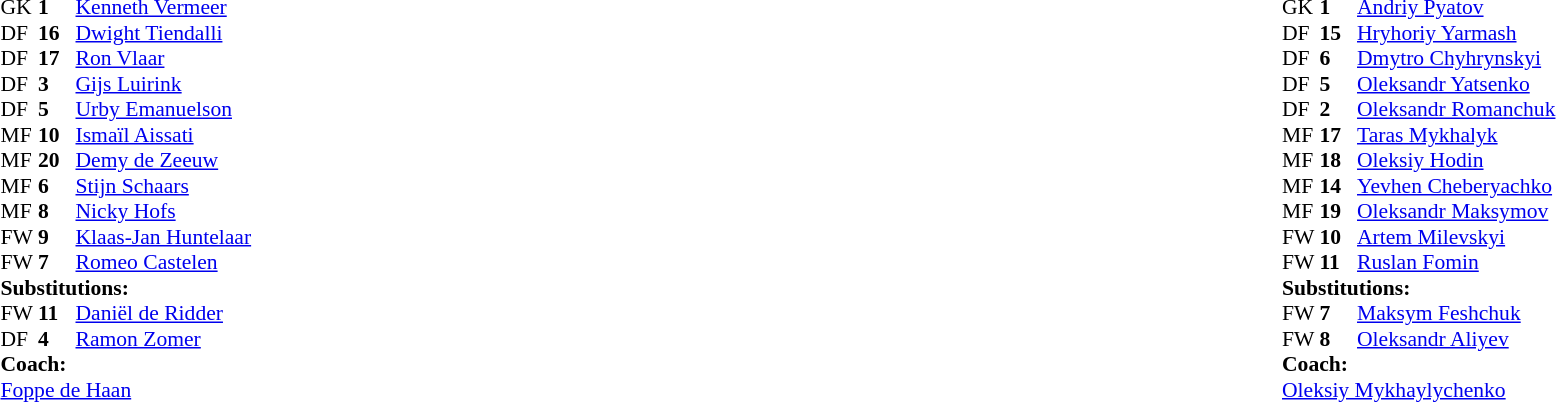<table width="100%">
<tr>
<td valign="top" width="50%"><br><table style="font-size:90%" cellspacing="0" cellpadding="0">
<tr>
<th width=25></th>
<th width=25></th>
</tr>
<tr>
<td>GK</td>
<td><strong>1</strong></td>
<td><a href='#'>Kenneth Vermeer</a></td>
</tr>
<tr>
<td>DF</td>
<td><strong>16</strong></td>
<td><a href='#'>Dwight Tiendalli</a></td>
</tr>
<tr>
<td>DF</td>
<td><strong>17</strong></td>
<td><a href='#'>Ron Vlaar</a></td>
<td></td>
</tr>
<tr>
<td>DF</td>
<td><strong>3</strong></td>
<td><a href='#'>Gijs Luirink</a></td>
</tr>
<tr>
<td>DF</td>
<td><strong>5</strong></td>
<td><a href='#'>Urby Emanuelson</a></td>
</tr>
<tr>
<td>MF</td>
<td><strong>10</strong></td>
<td><a href='#'>Ismaïl Aissati</a></td>
<td></td>
<td></td>
</tr>
<tr>
<td>MF</td>
<td><strong>20</strong></td>
<td><a href='#'>Demy de Zeeuw</a></td>
</tr>
<tr>
<td>MF</td>
<td><strong>6</strong></td>
<td><a href='#'>Stijn Schaars</a></td>
</tr>
<tr>
<td>MF</td>
<td><strong>8</strong></td>
<td><a href='#'>Nicky Hofs</a></td>
</tr>
<tr>
<td>FW</td>
<td><strong>9</strong></td>
<td><a href='#'>Klaas-Jan Huntelaar</a></td>
</tr>
<tr>
<td>FW</td>
<td><strong>7</strong></td>
<td><a href='#'>Romeo Castelen</a></td>
<td></td>
<td></td>
</tr>
<tr>
<td colspan=3><strong>Substitutions:</strong></td>
</tr>
<tr>
<td>FW</td>
<td><strong>11</strong></td>
<td><a href='#'>Daniël de Ridder</a></td>
<td></td>
<td></td>
</tr>
<tr>
<td>DF</td>
<td><strong>4</strong></td>
<td><a href='#'>Ramon Zomer</a></td>
<td></td>
<td></td>
</tr>
<tr>
<td colspan=3><strong>Coach:</strong></td>
</tr>
<tr>
<td colspan=4> <a href='#'>Foppe de Haan</a></td>
</tr>
</table>
</td>
<td valign="top"></td>
<td valign="top" width="50%"><br><table style="font-size:90%" cellspacing="0" cellpadding="0" align=center>
<tr>
<th width=25></th>
<th width=25></th>
</tr>
<tr>
<td>GK</td>
<td><strong>1</strong></td>
<td><a href='#'>Andriy Pyatov</a></td>
</tr>
<tr>
<td>DF</td>
<td><strong>15</strong></td>
<td><a href='#'>Hryhoriy Yarmash</a></td>
<td></td>
</tr>
<tr>
<td>DF</td>
<td><strong>6</strong></td>
<td><a href='#'>Dmytro Chyhrynskyi</a></td>
</tr>
<tr>
<td>DF</td>
<td><strong>5</strong></td>
<td><a href='#'>Oleksandr Yatsenko</a></td>
<td></td>
</tr>
<tr>
<td>DF</td>
<td><strong>2</strong></td>
<td><a href='#'>Oleksandr Romanchuk</a></td>
<td></td>
</tr>
<tr>
<td>MF</td>
<td><strong>17</strong></td>
<td><a href='#'>Taras Mykhalyk</a></td>
</tr>
<tr>
<td>MF</td>
<td><strong>18</strong></td>
<td><a href='#'>Oleksiy Hodin</a></td>
<td></td>
<td></td>
</tr>
<tr>
<td>MF</td>
<td><strong>14</strong></td>
<td><a href='#'>Yevhen Cheberyachko</a></td>
</tr>
<tr>
<td>MF</td>
<td><strong>19</strong></td>
<td><a href='#'>Oleksandr Maksymov</a></td>
</tr>
<tr>
<td>FW</td>
<td><strong>10</strong></td>
<td><a href='#'>Artem Milevskyi</a></td>
</tr>
<tr>
<td>FW</td>
<td><strong>11</strong></td>
<td><a href='#'>Ruslan Fomin</a></td>
<td></td>
<td></td>
</tr>
<tr>
<td colspan=3><strong>Substitutions:</strong></td>
</tr>
<tr>
<td>FW</td>
<td><strong>7</strong></td>
<td><a href='#'>Maksym Feshchuk</a></td>
<td></td>
<td></td>
</tr>
<tr>
<td>FW</td>
<td><strong>8</strong></td>
<td><a href='#'>Oleksandr Aliyev</a></td>
<td></td>
<td></td>
</tr>
<tr>
<td colspan=3><strong>Coach:</strong></td>
</tr>
<tr>
<td colspan=4> <a href='#'>Oleksiy Mykhaylychenko</a></td>
</tr>
</table>
</td>
</tr>
</table>
